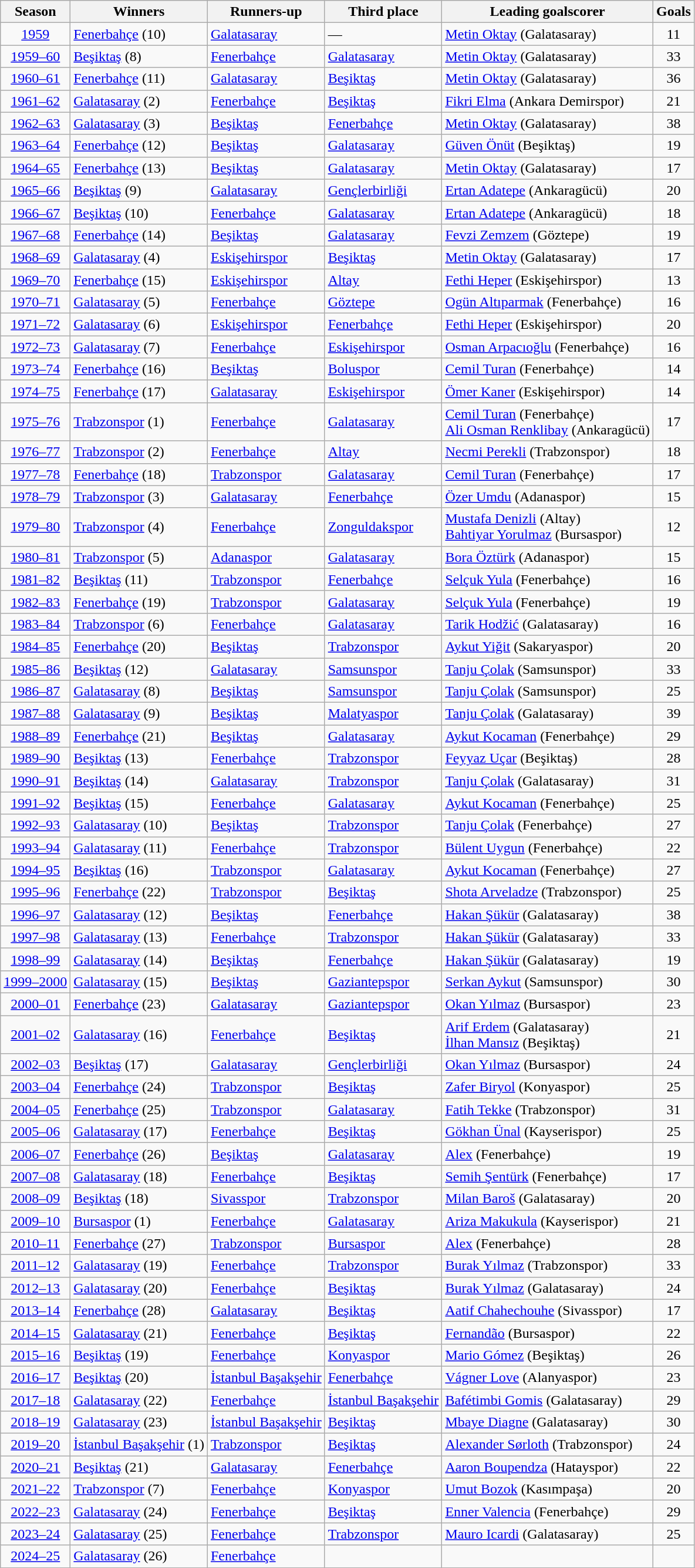<table class="wikitable sortable">
<tr>
<th>Season</th>
<th>Winners</th>
<th>Runners-up</th>
<th>Third place</th>
<th>Leading goalscorer</th>
<th>Goals</th>
</tr>
<tr>
<td scope="row" align=center><a href='#'>1959</a></td>
<td><a href='#'>Fenerbahçe</a> (10)</td>
<td><a href='#'>Galatasaray</a></td>
<td>—</td>
<td> <a href='#'>Metin Oktay</a> (Galatasaray)</td>
<td align=center>11</td>
</tr>
<tr>
<td scope="row" align=center><a href='#'>1959–60</a></td>
<td><a href='#'>Beşiktaş</a> (8)</td>
<td><a href='#'>Fenerbahçe</a></td>
<td><a href='#'>Galatasaray</a></td>
<td> <a href='#'>Metin Oktay</a> (Galatasaray)</td>
<td align=center>33</td>
</tr>
<tr>
<td scope="row" align=center><a href='#'>1960–61</a></td>
<td><a href='#'>Fenerbahçe</a> (11)</td>
<td><a href='#'>Galatasaray</a></td>
<td><a href='#'>Beşiktaş</a></td>
<td> <a href='#'>Metin Oktay</a> (Galatasaray)</td>
<td align=center>36</td>
</tr>
<tr>
<td scope="row" align=center><a href='#'>1961–62</a></td>
<td><a href='#'>Galatasaray</a> (2)</td>
<td><a href='#'>Fenerbahçe</a></td>
<td><a href='#'>Beşiktaş</a></td>
<td> <a href='#'>Fikri Elma</a> (Ankara Demirspor)</td>
<td align=center>21</td>
</tr>
<tr>
<td scope="row" align=center><a href='#'>1962–63</a></td>
<td><a href='#'>Galatasaray</a> (3)</td>
<td><a href='#'>Beşiktaş</a></td>
<td><a href='#'>Fenerbahçe</a></td>
<td> <a href='#'>Metin Oktay</a> (Galatasaray)</td>
<td align=center>38</td>
</tr>
<tr>
<td scope="row" align=center><a href='#'>1963–64</a></td>
<td><a href='#'>Fenerbahçe</a> (12)</td>
<td><a href='#'>Beşiktaş</a></td>
<td><a href='#'>Galatasaray</a></td>
<td> <a href='#'>Güven Önüt</a> (Beşiktaş)</td>
<td align=center>19</td>
</tr>
<tr>
<td scope="row" align=center><a href='#'>1964–65</a></td>
<td><a href='#'>Fenerbahçe</a> (13)</td>
<td><a href='#'>Beşiktaş</a></td>
<td><a href='#'>Galatasaray</a></td>
<td> <a href='#'>Metin Oktay</a> (Galatasaray)</td>
<td align=center>17</td>
</tr>
<tr>
<td scope="row" align=center><a href='#'>1965–66</a></td>
<td><a href='#'>Beşiktaş</a> (9)</td>
<td><a href='#'>Galatasaray</a></td>
<td><a href='#'>Gençlerbirliği</a></td>
<td> <a href='#'>Ertan Adatepe</a> (Ankaragücü)</td>
<td align=center>20</td>
</tr>
<tr>
<td scope="row" align=center><a href='#'>1966–67</a></td>
<td><a href='#'>Beşiktaş</a> (10)</td>
<td><a href='#'>Fenerbahçe</a></td>
<td><a href='#'>Galatasaray</a></td>
<td> <a href='#'>Ertan Adatepe</a> (Ankaragücü)</td>
<td align=center>18</td>
</tr>
<tr>
<td scope="row" align=center><a href='#'>1967–68</a></td>
<td><a href='#'>Fenerbahçe</a> (14)</td>
<td><a href='#'>Beşiktaş</a></td>
<td><a href='#'>Galatasaray</a></td>
<td> <a href='#'>Fevzi Zemzem</a> (Göztepe)</td>
<td align=center>19</td>
</tr>
<tr>
<td scope="row" align=center><a href='#'>1968–69</a></td>
<td><a href='#'>Galatasaray</a> (4)</td>
<td><a href='#'>Eskişehirspor</a></td>
<td><a href='#'>Beşiktaş</a></td>
<td> <a href='#'>Metin Oktay</a> (Galatasaray)</td>
<td align=center>17</td>
</tr>
<tr>
<td scope="row" align=center><a href='#'>1969–70</a></td>
<td><a href='#'>Fenerbahçe</a> (15)</td>
<td><a href='#'>Eskişehirspor</a></td>
<td><a href='#'>Altay</a></td>
<td> <a href='#'>Fethi Heper</a> (Eskişehirspor)</td>
<td align=center>13</td>
</tr>
<tr>
<td scope="row" align=center><a href='#'>1970–71</a></td>
<td><a href='#'>Galatasaray</a> (5)</td>
<td><a href='#'>Fenerbahçe</a></td>
<td><a href='#'>Göztepe</a></td>
<td> <a href='#'>Ogün Altıparmak</a> (Fenerbahçe)</td>
<td align=center>16</td>
</tr>
<tr>
<td scope="row" align=center><a href='#'>1971–72</a></td>
<td><a href='#'>Galatasaray</a> (6)</td>
<td><a href='#'>Eskişehirspor</a></td>
<td><a href='#'>Fenerbahçe</a></td>
<td> <a href='#'>Fethi Heper</a> (Eskişehirspor)</td>
<td align=center>20</td>
</tr>
<tr>
<td scope="row" align=center><a href='#'>1972–73</a></td>
<td><a href='#'>Galatasaray</a> (7)</td>
<td><a href='#'>Fenerbahçe</a></td>
<td><a href='#'>Eskişehirspor</a></td>
<td> <a href='#'>Osman Arpacıoğlu</a> (Fenerbahçe)</td>
<td align=center>16</td>
</tr>
<tr>
<td scope="row" align=center><a href='#'>1973–74</a></td>
<td><a href='#'>Fenerbahçe</a> (16)</td>
<td><a href='#'>Beşiktaş</a></td>
<td><a href='#'>Boluspor</a></td>
<td> <a href='#'>Cemil Turan</a> (Fenerbahçe)</td>
<td align=center>14</td>
</tr>
<tr>
<td scope="row" align=center><a href='#'>1974–75</a></td>
<td><a href='#'>Fenerbahçe</a> (17)</td>
<td><a href='#'>Galatasaray</a></td>
<td><a href='#'>Eskişehirspor</a></td>
<td> <a href='#'>Ömer Kaner</a> (Eskişehirspor)</td>
<td align=center>14</td>
</tr>
<tr>
<td scope="row" align=center><a href='#'>1975–76</a></td>
<td><a href='#'>Trabzonspor</a> (1)</td>
<td><a href='#'>Fenerbahçe</a></td>
<td><a href='#'>Galatasaray</a></td>
<td> <a href='#'>Cemil Turan</a> (Fenerbahçe)<br>  <a href='#'>Ali Osman Renklibay</a> (Ankaragücü)</td>
<td align=center>17</td>
</tr>
<tr>
<td scope="row" align=center><a href='#'>1976–77</a></td>
<td><a href='#'>Trabzonspor</a> (2)</td>
<td><a href='#'>Fenerbahçe</a></td>
<td><a href='#'>Altay</a></td>
<td> <a href='#'>Necmi Perekli</a> (Trabzonspor)</td>
<td align=center>18</td>
</tr>
<tr>
<td scope="row" align=center><a href='#'>1977–78</a></td>
<td><a href='#'>Fenerbahçe</a> (18)</td>
<td><a href='#'>Trabzonspor</a></td>
<td><a href='#'>Galatasaray</a></td>
<td> <a href='#'>Cemil Turan</a> (Fenerbahçe)</td>
<td align=center>17</td>
</tr>
<tr>
<td scope="row" align=center><a href='#'>1978–79</a></td>
<td><a href='#'>Trabzonspor</a> (3)</td>
<td><a href='#'>Galatasaray</a></td>
<td><a href='#'>Fenerbahçe</a></td>
<td> <a href='#'>Özer Umdu</a> (Adanaspor)</td>
<td align=center>15</td>
</tr>
<tr>
<td scope="row" align=center><a href='#'>1979–80</a></td>
<td><a href='#'>Trabzonspor</a> (4)</td>
<td><a href='#'>Fenerbahçe</a></td>
<td><a href='#'>Zonguldakspor</a></td>
<td> <a href='#'>Mustafa Denizli</a> (Altay)<br>  <a href='#'>Bahtiyar Yorulmaz</a> (Bursaspor)</td>
<td align=center>12</td>
</tr>
<tr>
<td scope="row" align=center><a href='#'>1980–81</a></td>
<td><a href='#'>Trabzonspor</a> (5)</td>
<td><a href='#'>Adanaspor</a></td>
<td><a href='#'>Galatasaray</a></td>
<td> <a href='#'>Bora Öztürk</a> (Adanaspor)</td>
<td align=center>15</td>
</tr>
<tr>
<td scope="row" align=center><a href='#'>1981–82</a></td>
<td><a href='#'>Beşiktaş</a> (11)</td>
<td><a href='#'>Trabzonspor</a></td>
<td><a href='#'>Fenerbahçe</a></td>
<td> <a href='#'>Selçuk Yula</a> (Fenerbahçe)</td>
<td align=center>16</td>
</tr>
<tr>
<td scope="row" align=center><a href='#'>1982–83</a></td>
<td><a href='#'>Fenerbahçe</a> (19)</td>
<td><a href='#'>Trabzonspor</a></td>
<td><a href='#'>Galatasaray</a></td>
<td> <a href='#'>Selçuk Yula</a> (Fenerbahçe)</td>
<td align=center>19</td>
</tr>
<tr>
<td scope="row" align=center><a href='#'>1983–84</a></td>
<td><a href='#'>Trabzonspor</a> (6)</td>
<td><a href='#'>Fenerbahçe</a></td>
<td><a href='#'>Galatasaray</a></td>
<td> <a href='#'>Tarik Hodžić</a> (Galatasaray)</td>
<td align=center>16</td>
</tr>
<tr>
<td scope="row" align=center><a href='#'>1984–85</a></td>
<td><a href='#'>Fenerbahçe</a> (20)</td>
<td><a href='#'>Beşiktaş</a></td>
<td><a href='#'>Trabzonspor</a></td>
<td> <a href='#'>Aykut Yiğit</a> (Sakaryaspor)</td>
<td align=center>20</td>
</tr>
<tr>
<td scope="row" align=center><a href='#'>1985–86</a></td>
<td><a href='#'>Beşiktaş</a> (12)</td>
<td><a href='#'>Galatasaray</a></td>
<td><a href='#'>Samsunspor</a></td>
<td> <a href='#'>Tanju Çolak</a> (Samsunspor)</td>
<td align=center>33</td>
</tr>
<tr>
<td scope="row" align=center><a href='#'>1986–87</a></td>
<td><a href='#'>Galatasaray</a> (8)</td>
<td><a href='#'>Beşiktaş</a></td>
<td><a href='#'>Samsunspor</a></td>
<td> <a href='#'>Tanju Çolak</a> (Samsunspor)</td>
<td align=center>25</td>
</tr>
<tr>
<td scope="row" align=center><a href='#'>1987–88</a></td>
<td><a href='#'>Galatasaray</a> (9)</td>
<td><a href='#'>Beşiktaş</a></td>
<td><a href='#'>Malatyaspor</a></td>
<td> <a href='#'>Tanju Çolak</a> (Galatasaray)</td>
<td align=center>39</td>
</tr>
<tr>
<td scope="row" align=center><a href='#'>1988–89</a></td>
<td><a href='#'>Fenerbahçe</a> (21)</td>
<td><a href='#'>Beşiktaş</a></td>
<td><a href='#'>Galatasaray</a></td>
<td> <a href='#'>Aykut Kocaman</a> (Fenerbahçe)</td>
<td align=center>29</td>
</tr>
<tr>
<td scope="row" align=center><a href='#'>1989–90</a></td>
<td><a href='#'>Beşiktaş</a> (13)</td>
<td><a href='#'>Fenerbahçe</a></td>
<td><a href='#'>Trabzonspor</a></td>
<td> <a href='#'>Feyyaz Uçar</a> (Beşiktaş)</td>
<td align=center>28</td>
</tr>
<tr>
<td scope="row" align=center><a href='#'>1990–91</a></td>
<td><a href='#'>Beşiktaş</a> (14)</td>
<td><a href='#'>Galatasaray</a></td>
<td><a href='#'>Trabzonspor</a></td>
<td> <a href='#'>Tanju Çolak</a> (Galatasaray)</td>
<td align=center>31</td>
</tr>
<tr>
<td scope="row" align=center><a href='#'>1991–92</a></td>
<td><a href='#'>Beşiktaş</a> (15)</td>
<td><a href='#'>Fenerbahçe</a></td>
<td><a href='#'>Galatasaray</a></td>
<td> <a href='#'>Aykut Kocaman</a> (Fenerbahçe)</td>
<td align=center>25</td>
</tr>
<tr>
<td scope="row" align=center><a href='#'>1992–93</a></td>
<td><a href='#'>Galatasaray</a> (10)</td>
<td><a href='#'>Beşiktaş</a></td>
<td><a href='#'>Trabzonspor</a></td>
<td> <a href='#'>Tanju Çolak</a> (Fenerbahçe)</td>
<td align=center>27</td>
</tr>
<tr>
<td scope="row" align=center><a href='#'>1993–94</a></td>
<td><a href='#'>Galatasaray</a> (11)</td>
<td><a href='#'>Fenerbahçe</a></td>
<td><a href='#'>Trabzonspor</a></td>
<td> <a href='#'>Bülent Uygun</a> (Fenerbahçe)</td>
<td align=center>22</td>
</tr>
<tr>
<td scope="row" align=center><a href='#'>1994–95</a></td>
<td><a href='#'>Beşiktaş</a> (16)</td>
<td><a href='#'>Trabzonspor</a></td>
<td><a href='#'>Galatasaray</a></td>
<td> <a href='#'>Aykut Kocaman</a> (Fenerbahçe)</td>
<td align=center>27</td>
</tr>
<tr>
<td scope="row" align=center><a href='#'>1995–96</a></td>
<td><a href='#'>Fenerbahçe</a> (22)</td>
<td><a href='#'>Trabzonspor</a></td>
<td><a href='#'>Beşiktaş</a></td>
<td> <a href='#'>Shota Arveladze</a> (Trabzonspor)</td>
<td align=center>25</td>
</tr>
<tr>
<td scope="row" align=center><a href='#'>1996–97</a></td>
<td><a href='#'>Galatasaray</a> (12)</td>
<td><a href='#'>Beşiktaş</a></td>
<td><a href='#'>Fenerbahçe</a></td>
<td> <a href='#'>Hakan Şükür</a> (Galatasaray)</td>
<td align=center>38</td>
</tr>
<tr>
<td scope="row" align=center><a href='#'>1997–98</a></td>
<td><a href='#'>Galatasaray</a> (13)</td>
<td><a href='#'>Fenerbahçe</a></td>
<td><a href='#'>Trabzonspor</a></td>
<td> <a href='#'>Hakan Şükür</a> (Galatasaray)</td>
<td align=center>33</td>
</tr>
<tr>
<td scope="row" align=center><a href='#'>1998–99</a></td>
<td><a href='#'>Galatasaray</a> (14)</td>
<td><a href='#'>Beşiktaş</a></td>
<td><a href='#'>Fenerbahçe</a></td>
<td> <a href='#'>Hakan Şükür</a> (Galatasaray)</td>
<td align=center>19</td>
</tr>
<tr>
<td scope="row" align=center><a href='#'>1999–2000</a></td>
<td><a href='#'>Galatasaray</a> (15)</td>
<td><a href='#'>Beşiktaş</a></td>
<td><a href='#'>Gaziantepspor</a></td>
<td> <a href='#'>Serkan Aykut</a> (Samsunspor)</td>
<td align=center>30</td>
</tr>
<tr>
<td scope="row" align=center><a href='#'>2000–01</a></td>
<td><a href='#'>Fenerbahçe</a> (23)</td>
<td><a href='#'>Galatasaray</a></td>
<td><a href='#'>Gaziantepspor</a></td>
<td> <a href='#'>Okan Yılmaz</a> (Bursaspor)</td>
<td align=center>23</td>
</tr>
<tr>
<td scope="row" align=center><a href='#'>2001–02</a></td>
<td><a href='#'>Galatasaray</a> (16)</td>
<td><a href='#'>Fenerbahçe</a></td>
<td><a href='#'>Beşiktaş</a></td>
<td> <a href='#'>Arif Erdem</a> (Galatasaray)<br>  <a href='#'>İlhan Mansız</a> (Beşiktaş)</td>
<td align=center>21</td>
</tr>
<tr>
<td scope="row" align=center><a href='#'>2002–03</a></td>
<td><a href='#'>Beşiktaş</a> (17)</td>
<td><a href='#'>Galatasaray</a></td>
<td><a href='#'>Gençlerbirliği</a></td>
<td> <a href='#'>Okan Yılmaz</a> (Bursaspor)</td>
<td align=center>24</td>
</tr>
<tr>
<td scope="row" align=center><a href='#'>2003–04</a></td>
<td><a href='#'>Fenerbahçe</a> (24)</td>
<td><a href='#'>Trabzonspor</a></td>
<td><a href='#'>Beşiktaş</a></td>
<td> <a href='#'>Zafer Biryol</a> (Konyaspor)</td>
<td align=center>25</td>
</tr>
<tr>
<td scope="row" align=center><a href='#'>2004–05</a></td>
<td><a href='#'>Fenerbahçe</a> (25)</td>
<td><a href='#'>Trabzonspor</a></td>
<td><a href='#'>Galatasaray</a></td>
<td> <a href='#'>Fatih Tekke</a> (Trabzonspor)</td>
<td align=center>31</td>
</tr>
<tr>
<td scope="row" align=center><a href='#'>2005–06</a></td>
<td><a href='#'>Galatasaray</a> (17)</td>
<td><a href='#'>Fenerbahçe</a></td>
<td><a href='#'>Beşiktaş</a></td>
<td> <a href='#'>Gökhan Ünal</a> (Kayserispor)</td>
<td align=center>25</td>
</tr>
<tr>
<td scope="row" align=center><a href='#'>2006–07</a></td>
<td><a href='#'>Fenerbahçe</a> (26)</td>
<td><a href='#'>Beşiktaş</a></td>
<td><a href='#'>Galatasaray</a></td>
<td> <a href='#'>Alex</a> (Fenerbahçe)</td>
<td align=center>19</td>
</tr>
<tr>
<td scope="row" align=center><a href='#'>2007–08</a></td>
<td><a href='#'>Galatasaray</a> (18)</td>
<td><a href='#'>Fenerbahçe</a></td>
<td><a href='#'>Beşiktaş</a></td>
<td> <a href='#'>Semih Şentürk</a> (Fenerbahçe)</td>
<td align=center>17</td>
</tr>
<tr>
<td scope="row" align=center><a href='#'>2008–09</a></td>
<td><a href='#'>Beşiktaş</a> (18)</td>
<td><a href='#'>Sivasspor</a></td>
<td><a href='#'>Trabzonspor</a></td>
<td> <a href='#'>Milan Baroš</a> (Galatasaray)</td>
<td align=center>20</td>
</tr>
<tr>
<td scope="row" align=center><a href='#'>2009–10</a></td>
<td><a href='#'>Bursaspor</a> (1)</td>
<td><a href='#'>Fenerbahçe</a></td>
<td><a href='#'>Galatasaray</a></td>
<td> <a href='#'>Ariza Makukula</a> (Kayserispor)</td>
<td align=center>21</td>
</tr>
<tr>
<td scope="row" align=center><a href='#'>2010–11</a></td>
<td><a href='#'>Fenerbahçe</a> (27)</td>
<td><a href='#'>Trabzonspor</a></td>
<td><a href='#'>Bursaspor</a></td>
<td> <a href='#'>Alex</a> (Fenerbahçe)</td>
<td align=center>28</td>
</tr>
<tr>
<td scope="row" align=center><a href='#'>2011–12</a></td>
<td><a href='#'>Galatasaray</a> (19)</td>
<td><a href='#'>Fenerbahçe</a></td>
<td><a href='#'>Trabzonspor</a></td>
<td> <a href='#'>Burak Yılmaz</a> (Trabzonspor)</td>
<td align=center>33</td>
</tr>
<tr>
<td scope="row" align=center><a href='#'>2012–13</a></td>
<td><a href='#'>Galatasaray</a> (20)</td>
<td><a href='#'>Fenerbahçe</a></td>
<td><a href='#'>Beşiktaş</a></td>
<td> <a href='#'>Burak Yılmaz</a> (Galatasaray)</td>
<td align=center>24</td>
</tr>
<tr>
<td scope="row" align=center><a href='#'>2013–14</a></td>
<td><a href='#'>Fenerbahçe</a> (28)</td>
<td><a href='#'>Galatasaray</a></td>
<td><a href='#'>Beşiktaş</a></td>
<td> <a href='#'>Aatif Chahechouhe</a> (Sivasspor)</td>
<td align=center>17</td>
</tr>
<tr>
<td scope="row" align=center><a href='#'>2014–15</a></td>
<td><a href='#'>Galatasaray</a> (21)</td>
<td><a href='#'>Fenerbahçe</a></td>
<td><a href='#'>Beşiktaş</a></td>
<td> <a href='#'>Fernandão</a> (Bursaspor)</td>
<td align=center>22</td>
</tr>
<tr>
<td scope="row" align=center><a href='#'>2015–16</a></td>
<td><a href='#'>Beşiktaş</a> (19)</td>
<td><a href='#'>Fenerbahçe</a></td>
<td><a href='#'>Konyaspor</a></td>
<td> <a href='#'>Mario Gómez</a> (Beşiktaş)</td>
<td align=center>26</td>
</tr>
<tr>
<td scope="row" align=center><a href='#'>2016–17</a></td>
<td><a href='#'>Beşiktaş</a> (20)</td>
<td><a href='#'>İstanbul Başakşehir</a></td>
<td><a href='#'>Fenerbahçe</a></td>
<td> <a href='#'>Vágner Love</a> (Alanyaspor)</td>
<td align=center>23</td>
</tr>
<tr>
<td scope="row" align=center><a href='#'>2017–18</a></td>
<td><a href='#'>Galatasaray</a> (22)</td>
<td><a href='#'>Fenerbahçe</a></td>
<td><a href='#'>İstanbul Başakşehir</a></td>
<td> <a href='#'>Bafétimbi Gomis</a> (Galatasaray)</td>
<td align=center>29</td>
</tr>
<tr>
<td scope="row" align=center><a href='#'>2018–19</a></td>
<td><a href='#'>Galatasaray</a> (23)</td>
<td><a href='#'>İstanbul Başakşehir</a></td>
<td><a href='#'>Beşiktaş</a></td>
<td> <a href='#'>Mbaye Diagne</a> (Galatasaray)</td>
<td align=center>30</td>
</tr>
<tr>
<td scope="row" align=center><a href='#'>2019–20</a></td>
<td><a href='#'>İstanbul Başakşehir</a> (1)</td>
<td><a href='#'>Trabzonspor</a></td>
<td><a href='#'>Beşiktaş</a></td>
<td> <a href='#'>Alexander Sørloth</a> (Trabzonspor)</td>
<td align=center>24</td>
</tr>
<tr>
<td scope="row" align=center><a href='#'>2020–21</a></td>
<td><a href='#'>Beşiktaş</a> (21)</td>
<td><a href='#'>Galatasaray</a></td>
<td><a href='#'>Fenerbahçe</a></td>
<td> <a href='#'>Aaron Boupendza</a> (Hatayspor)</td>
<td align=center>22</td>
</tr>
<tr>
<td scope="row" align=center><a href='#'>2021–22</a></td>
<td><a href='#'>Trabzonspor</a> (7)</td>
<td><a href='#'>Fenerbahçe</a></td>
<td><a href='#'>Konyaspor</a></td>
<td> <a href='#'>Umut Bozok</a> (Kasımpaşa)</td>
<td align=center>20</td>
</tr>
<tr>
<td scope="row" align=center><a href='#'>2022–23</a></td>
<td><a href='#'>Galatasaray</a> (24)</td>
<td><a href='#'>Fenerbahçe</a></td>
<td><a href='#'>Beşiktaş</a></td>
<td> <a href='#'>Enner Valencia</a> (Fenerbahçe)</td>
<td align=center>29</td>
</tr>
<tr>
<td scope="row" align=center><a href='#'>2023–24</a></td>
<td><a href='#'>Galatasaray</a> (25)</td>
<td><a href='#'>Fenerbahçe</a></td>
<td><a href='#'>Trabzonspor</a></td>
<td> <a href='#'>Mauro Icardi</a> (Galatasaray)</td>
<td align=center>25</td>
</tr>
<tr>
<td scope="row" align=center><a href='#'>2024–25</a></td>
<td><a href='#'>Galatasaray</a> (26)</td>
<td><a href='#'>Fenerbahçe</a></td>
<td></td>
<td></td>
<td align=center></td>
</tr>
</table>
